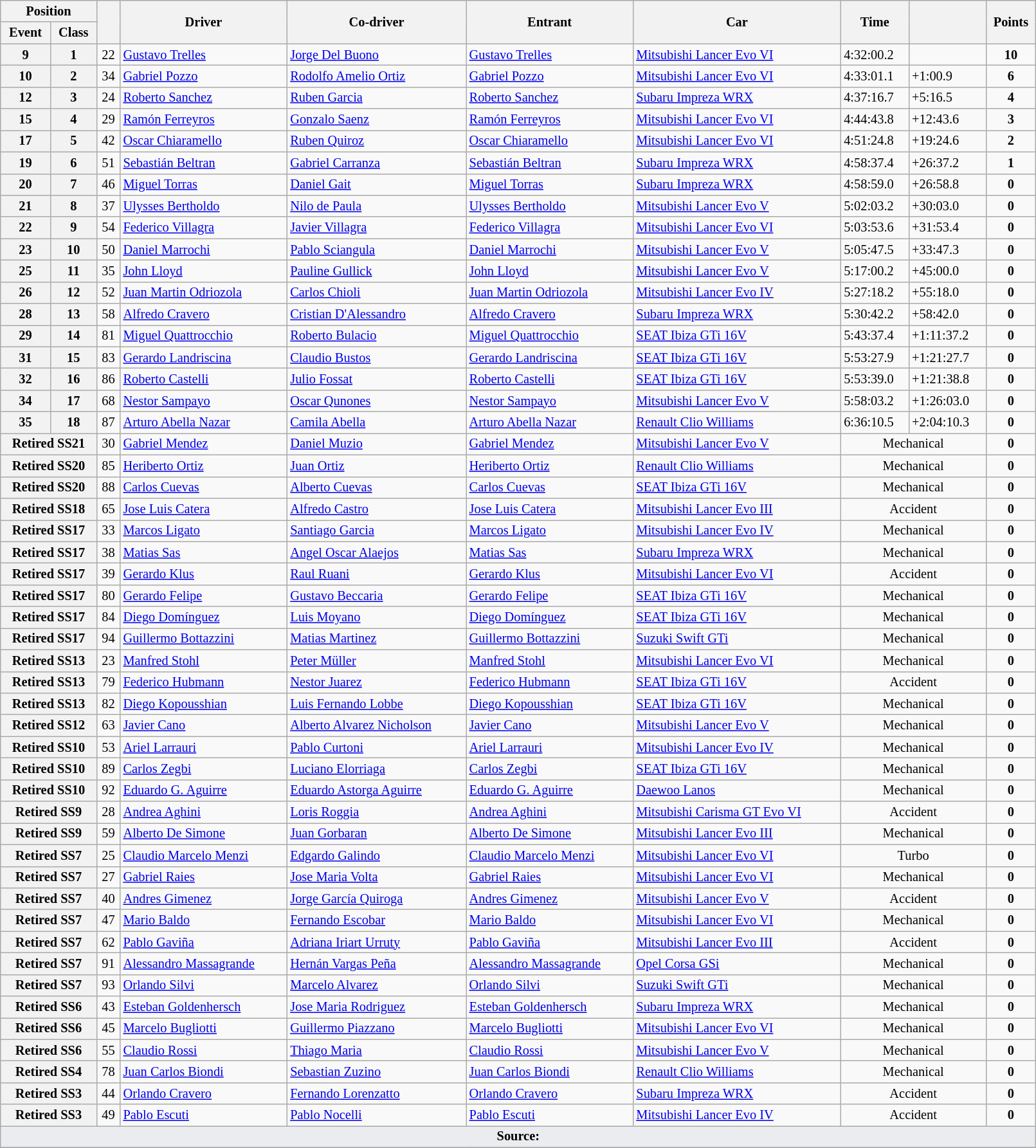<table class="wikitable" width=85% style="font-size: 85%;">
<tr>
<th colspan="2">Position</th>
<th rowspan="2"></th>
<th rowspan="2">Driver</th>
<th rowspan="2">Co-driver</th>
<th rowspan="2">Entrant</th>
<th rowspan="2">Car</th>
<th rowspan="2">Time</th>
<th rowspan="2"></th>
<th rowspan="2">Points</th>
</tr>
<tr>
<th>Event</th>
<th>Class</th>
</tr>
<tr>
<th>9</th>
<th>1</th>
<td align="center">22</td>
<td> <a href='#'>Gustavo Trelles</a></td>
<td> <a href='#'>Jorge Del Buono</a></td>
<td> <a href='#'>Gustavo Trelles</a></td>
<td><a href='#'>Mitsubishi Lancer Evo VI</a></td>
<td>4:32:00.2</td>
<td></td>
<td align="center"><strong>10</strong></td>
</tr>
<tr>
<th>10</th>
<th>2</th>
<td align="center">34</td>
<td> <a href='#'>Gabriel Pozzo</a></td>
<td> <a href='#'>Rodolfo Amelio Ortiz</a></td>
<td> <a href='#'>Gabriel Pozzo</a></td>
<td><a href='#'>Mitsubishi Lancer Evo VI</a></td>
<td>4:33:01.1</td>
<td>+1:00.9</td>
<td align="center"><strong>6</strong></td>
</tr>
<tr>
<th>12</th>
<th>3</th>
<td align="center">24</td>
<td> <a href='#'>Roberto Sanchez</a></td>
<td> <a href='#'>Ruben Garcia</a></td>
<td> <a href='#'>Roberto Sanchez</a></td>
<td><a href='#'>Subaru Impreza WRX</a></td>
<td>4:37:16.7</td>
<td>+5:16.5</td>
<td align="center"><strong>4</strong></td>
</tr>
<tr>
<th>15</th>
<th>4</th>
<td align="center">29</td>
<td> <a href='#'>Ramón Ferreyros</a></td>
<td> <a href='#'>Gonzalo Saenz</a></td>
<td> <a href='#'>Ramón Ferreyros</a></td>
<td><a href='#'>Mitsubishi Lancer Evo VI</a></td>
<td>4:44:43.8</td>
<td>+12:43.6</td>
<td align="center"><strong>3</strong></td>
</tr>
<tr>
<th>17</th>
<th>5</th>
<td align="center">42</td>
<td> <a href='#'>Oscar Chiaramello</a></td>
<td> <a href='#'>Ruben Quiroz</a></td>
<td> <a href='#'>Oscar Chiaramello</a></td>
<td><a href='#'>Mitsubishi Lancer Evo VI</a></td>
<td>4:51:24.8</td>
<td>+19:24.6</td>
<td align="center"><strong>2</strong></td>
</tr>
<tr>
<th>19</th>
<th>6</th>
<td align="center">51</td>
<td> <a href='#'>Sebastián Beltran</a></td>
<td> <a href='#'>Gabriel Carranza</a></td>
<td> <a href='#'>Sebastián Beltran</a></td>
<td><a href='#'>Subaru Impreza WRX</a></td>
<td>4:58:37.4</td>
<td>+26:37.2</td>
<td align="center"><strong>1</strong></td>
</tr>
<tr>
<th>20</th>
<th>7</th>
<td align="center">46</td>
<td> <a href='#'>Miguel Torras</a></td>
<td> <a href='#'>Daniel Gait</a></td>
<td> <a href='#'>Miguel Torras</a></td>
<td><a href='#'>Subaru Impreza WRX</a></td>
<td>4:58:59.0</td>
<td>+26:58.8</td>
<td align="center"><strong>0</strong></td>
</tr>
<tr>
<th>21</th>
<th>8</th>
<td align="center">37</td>
<td> <a href='#'>Ulysses Bertholdo</a></td>
<td> <a href='#'>Nilo de Paula</a></td>
<td> <a href='#'>Ulysses Bertholdo</a></td>
<td><a href='#'>Mitsubishi Lancer Evo V</a></td>
<td>5:02:03.2</td>
<td>+30:03.0</td>
<td align="center"><strong>0</strong></td>
</tr>
<tr>
<th>22</th>
<th>9</th>
<td align="center">54</td>
<td> <a href='#'>Federico Villagra</a></td>
<td> <a href='#'>Javier Villagra</a></td>
<td> <a href='#'>Federico Villagra</a></td>
<td><a href='#'>Mitsubishi Lancer Evo VI</a></td>
<td>5:03:53.6</td>
<td>+31:53.4</td>
<td align="center"><strong>0</strong></td>
</tr>
<tr>
<th>23</th>
<th>10</th>
<td align="center">50</td>
<td> <a href='#'>Daniel Marrochi</a></td>
<td> <a href='#'>Pablo Sciangula</a></td>
<td> <a href='#'>Daniel Marrochi</a></td>
<td><a href='#'>Mitsubishi Lancer Evo V</a></td>
<td>5:05:47.5</td>
<td>+33:47.3</td>
<td align="center"><strong>0</strong></td>
</tr>
<tr>
<th>25</th>
<th>11</th>
<td align="center">35</td>
<td> <a href='#'>John Lloyd</a></td>
<td> <a href='#'>Pauline Gullick</a></td>
<td> <a href='#'>John Lloyd</a></td>
<td><a href='#'>Mitsubishi Lancer Evo V</a></td>
<td>5:17:00.2</td>
<td>+45:00.0</td>
<td align="center"><strong>0</strong></td>
</tr>
<tr>
<th>26</th>
<th>12</th>
<td align="center">52</td>
<td> <a href='#'>Juan Martin Odriozola</a></td>
<td> <a href='#'>Carlos Chioli</a></td>
<td> <a href='#'>Juan Martin Odriozola</a></td>
<td><a href='#'>Mitsubishi Lancer Evo IV</a></td>
<td>5:27:18.2</td>
<td>+55:18.0</td>
<td align="center"><strong>0</strong></td>
</tr>
<tr>
<th>28</th>
<th>13</th>
<td align="center">58</td>
<td> <a href='#'>Alfredo Cravero</a></td>
<td> <a href='#'>Cristian D'Alessandro</a></td>
<td> <a href='#'>Alfredo Cravero</a></td>
<td><a href='#'>Subaru Impreza WRX</a></td>
<td>5:30:42.2</td>
<td>+58:42.0</td>
<td align="center"><strong>0</strong></td>
</tr>
<tr>
<th>29</th>
<th>14</th>
<td align="center">81</td>
<td> <a href='#'>Miguel Quattrocchio</a></td>
<td> <a href='#'>Roberto Bulacio</a></td>
<td> <a href='#'>Miguel Quattrocchio</a></td>
<td><a href='#'>SEAT Ibiza GTi 16V</a></td>
<td>5:43:37.4</td>
<td>+1:11:37.2</td>
<td align="center"><strong>0</strong></td>
</tr>
<tr>
<th>31</th>
<th>15</th>
<td align="center">83</td>
<td> <a href='#'>Gerardo Landriscina</a></td>
<td> <a href='#'>Claudio Bustos</a></td>
<td> <a href='#'>Gerardo Landriscina</a></td>
<td><a href='#'>SEAT Ibiza GTi 16V</a></td>
<td>5:53:27.9</td>
<td>+1:21:27.7</td>
<td align="center"><strong>0</strong></td>
</tr>
<tr>
<th>32</th>
<th>16</th>
<td align="center">86</td>
<td> <a href='#'>Roberto Castelli</a></td>
<td> <a href='#'>Julio Fossat</a></td>
<td> <a href='#'>Roberto Castelli</a></td>
<td><a href='#'>SEAT Ibiza GTi 16V</a></td>
<td>5:53:39.0</td>
<td>+1:21:38.8</td>
<td align="center"><strong>0</strong></td>
</tr>
<tr>
<th>34</th>
<th>17</th>
<td align="center">68</td>
<td> <a href='#'>Nestor Sampayo</a></td>
<td> <a href='#'>Oscar Qunones</a></td>
<td> <a href='#'>Nestor Sampayo</a></td>
<td><a href='#'>Mitsubishi Lancer Evo V</a></td>
<td>5:58:03.2</td>
<td>+1:26:03.0</td>
<td align="center"><strong>0</strong></td>
</tr>
<tr>
<th>35</th>
<th>18</th>
<td align="center">87</td>
<td> <a href='#'>Arturo Abella Nazar</a></td>
<td> <a href='#'>Camila Abella</a></td>
<td> <a href='#'>Arturo Abella Nazar</a></td>
<td><a href='#'>Renault Clio Williams</a></td>
<td>6:36:10.5</td>
<td>+2:04:10.3</td>
<td align="center"><strong>0</strong></td>
</tr>
<tr>
<th colspan="2">Retired SS21</th>
<td align="center">30</td>
<td> <a href='#'>Gabriel Mendez</a></td>
<td> <a href='#'>Daniel Muzio</a></td>
<td> <a href='#'>Gabriel Mendez</a></td>
<td><a href='#'>Mitsubishi Lancer Evo V</a></td>
<td align="center" colspan="2">Mechanical</td>
<td align="center"><strong>0</strong></td>
</tr>
<tr>
<th colspan="2">Retired SS20</th>
<td align="center">85</td>
<td> <a href='#'>Heriberto Ortiz</a></td>
<td> <a href='#'>Juan Ortiz</a></td>
<td> <a href='#'>Heriberto Ortiz</a></td>
<td><a href='#'>Renault Clio Williams</a></td>
<td align="center" colspan="2">Mechanical</td>
<td align="center"><strong>0</strong></td>
</tr>
<tr>
<th colspan="2">Retired SS20</th>
<td align="center">88</td>
<td> <a href='#'>Carlos Cuevas</a></td>
<td> <a href='#'>Alberto Cuevas</a></td>
<td> <a href='#'>Carlos Cuevas</a></td>
<td><a href='#'>SEAT Ibiza GTi 16V</a></td>
<td align="center" colspan="2">Mechanical</td>
<td align="center"><strong>0</strong></td>
</tr>
<tr>
<th colspan="2">Retired SS18</th>
<td align="center">65</td>
<td> <a href='#'>Jose Luis Catera</a></td>
<td> <a href='#'>Alfredo Castro</a></td>
<td> <a href='#'>Jose Luis Catera</a></td>
<td><a href='#'>Mitsubishi Lancer Evo III</a></td>
<td align="center" colspan="2">Accident</td>
<td align="center"><strong>0</strong></td>
</tr>
<tr>
<th colspan="2">Retired SS17</th>
<td align="center">33</td>
<td> <a href='#'>Marcos Ligato</a></td>
<td> <a href='#'>Santiago Garcia</a></td>
<td> <a href='#'>Marcos Ligato</a></td>
<td><a href='#'>Mitsubishi Lancer Evo IV</a></td>
<td align="center" colspan="2">Mechanical</td>
<td align="center"><strong>0</strong></td>
</tr>
<tr>
<th colspan="2">Retired SS17</th>
<td align="center">38</td>
<td> <a href='#'>Matias Sas</a></td>
<td> <a href='#'>Angel Oscar Alaejos</a></td>
<td> <a href='#'>Matias Sas</a></td>
<td><a href='#'>Subaru Impreza WRX</a></td>
<td align="center" colspan="2">Mechanical</td>
<td align="center"><strong>0</strong></td>
</tr>
<tr>
<th colspan="2">Retired SS17</th>
<td align="center">39</td>
<td> <a href='#'>Gerardo Klus</a></td>
<td> <a href='#'>Raul Ruani</a></td>
<td> <a href='#'>Gerardo Klus</a></td>
<td><a href='#'>Mitsubishi Lancer Evo VI</a></td>
<td align="center" colspan="2">Accident</td>
<td align="center"><strong>0</strong></td>
</tr>
<tr>
<th colspan="2">Retired SS17</th>
<td align="center">80</td>
<td> <a href='#'>Gerardo Felipe</a></td>
<td> <a href='#'>Gustavo Beccaria</a></td>
<td> <a href='#'>Gerardo Felipe</a></td>
<td><a href='#'>SEAT Ibiza GTi 16V</a></td>
<td align="center" colspan="2">Mechanical</td>
<td align="center"><strong>0</strong></td>
</tr>
<tr>
<th colspan="2">Retired SS17</th>
<td align="center">84</td>
<td> <a href='#'>Diego Domínguez</a></td>
<td> <a href='#'>Luis Moyano</a></td>
<td> <a href='#'>Diego Domínguez</a></td>
<td><a href='#'>SEAT Ibiza GTi 16V</a></td>
<td align="center" colspan="2">Mechanical</td>
<td align="center"><strong>0</strong></td>
</tr>
<tr>
<th colspan="2">Retired SS17</th>
<td align="center">94</td>
<td> <a href='#'>Guillermo Bottazzini</a></td>
<td> <a href='#'>Matias Martinez</a></td>
<td> <a href='#'>Guillermo Bottazzini</a></td>
<td><a href='#'>Suzuki Swift GTi</a></td>
<td align="center" colspan="2">Mechanical</td>
<td align="center"><strong>0</strong></td>
</tr>
<tr>
<th colspan="2">Retired SS13</th>
<td align="center">23</td>
<td> <a href='#'>Manfred Stohl</a></td>
<td> <a href='#'>Peter Müller</a></td>
<td> <a href='#'>Manfred Stohl</a></td>
<td><a href='#'>Mitsubishi Lancer Evo VI</a></td>
<td align="center" colspan="2">Mechanical</td>
<td align="center"><strong>0</strong></td>
</tr>
<tr>
<th colspan="2">Retired SS13</th>
<td align="center">79</td>
<td> <a href='#'>Federico Hubmann</a></td>
<td> <a href='#'>Nestor Juarez</a></td>
<td> <a href='#'>Federico Hubmann</a></td>
<td><a href='#'>SEAT Ibiza GTi 16V</a></td>
<td align="center" colspan="2">Accident</td>
<td align="center"><strong>0</strong></td>
</tr>
<tr>
<th colspan="2">Retired SS13</th>
<td align="center">82</td>
<td> <a href='#'>Diego Kopousshian</a></td>
<td> <a href='#'>Luis Fernando Lobbe</a></td>
<td> <a href='#'>Diego Kopousshian</a></td>
<td><a href='#'>SEAT Ibiza GTi 16V</a></td>
<td align="center" colspan="2">Mechanical</td>
<td align="center"><strong>0</strong></td>
</tr>
<tr>
<th colspan="2">Retired SS12</th>
<td align="center">63</td>
<td> <a href='#'>Javier Cano</a></td>
<td> <a href='#'>Alberto Alvarez Nicholson</a></td>
<td> <a href='#'>Javier Cano</a></td>
<td><a href='#'>Mitsubishi Lancer Evo V</a></td>
<td align="center" colspan="2">Mechanical</td>
<td align="center"><strong>0</strong></td>
</tr>
<tr>
<th colspan="2">Retired SS10</th>
<td align="center">53</td>
<td> <a href='#'>Ariel Larrauri</a></td>
<td> <a href='#'>Pablo Curtoni</a></td>
<td> <a href='#'>Ariel Larrauri</a></td>
<td><a href='#'>Mitsubishi Lancer Evo IV</a></td>
<td align="center" colspan="2">Mechanical</td>
<td align="center"><strong>0</strong></td>
</tr>
<tr>
<th colspan="2">Retired SS10</th>
<td align="center">89</td>
<td> <a href='#'>Carlos Zegbi</a></td>
<td> <a href='#'>Luciano Elorriaga</a></td>
<td> <a href='#'>Carlos Zegbi</a></td>
<td><a href='#'>SEAT Ibiza GTi 16V</a></td>
<td align="center" colspan="2">Mechanical</td>
<td align="center"><strong>0</strong></td>
</tr>
<tr>
<th colspan="2">Retired SS10</th>
<td align="center">92</td>
<td> <a href='#'>Eduardo G. Aguirre</a></td>
<td> <a href='#'>Eduardo Astorga Aguirre</a></td>
<td> <a href='#'>Eduardo G. Aguirre</a></td>
<td><a href='#'>Daewoo Lanos</a></td>
<td align="center" colspan="2">Mechanical</td>
<td align="center"><strong>0</strong></td>
</tr>
<tr>
<th colspan="2">Retired SS9</th>
<td align="center">28</td>
<td> <a href='#'>Andrea Aghini</a></td>
<td> <a href='#'>Loris Roggia</a></td>
<td> <a href='#'>Andrea Aghini</a></td>
<td><a href='#'>Mitsubishi Carisma GT Evo VI</a></td>
<td align="center" colspan="2">Accident</td>
<td align="center"><strong>0</strong></td>
</tr>
<tr>
<th colspan="2">Retired SS9</th>
<td align="center">59</td>
<td> <a href='#'>Alberto De Simone</a></td>
<td> <a href='#'>Juan Gorbaran</a></td>
<td> <a href='#'>Alberto De Simone</a></td>
<td><a href='#'>Mitsubishi Lancer Evo III</a></td>
<td align="center" colspan="2">Mechanical</td>
<td align="center"><strong>0</strong></td>
</tr>
<tr>
<th colspan="2">Retired SS7</th>
<td align="center">25</td>
<td> <a href='#'>Claudio Marcelo Menzi</a></td>
<td> <a href='#'>Edgardo Galindo</a></td>
<td> <a href='#'>Claudio Marcelo Menzi</a></td>
<td><a href='#'>Mitsubishi Lancer Evo VI</a></td>
<td align="center" colspan="2">Turbo</td>
<td align="center"><strong>0</strong></td>
</tr>
<tr>
<th colspan="2">Retired SS7</th>
<td align="center">27</td>
<td> <a href='#'>Gabriel Raies</a></td>
<td> <a href='#'>Jose Maria Volta</a></td>
<td> <a href='#'>Gabriel Raies</a></td>
<td><a href='#'>Mitsubishi Lancer Evo VI</a></td>
<td align="center" colspan="2">Mechanical</td>
<td align="center"><strong>0</strong></td>
</tr>
<tr>
<th colspan="2">Retired SS7</th>
<td align="center">40</td>
<td> <a href='#'>Andres Gimenez</a></td>
<td> <a href='#'>Jorge García Quiroga</a></td>
<td> <a href='#'>Andres Gimenez</a></td>
<td><a href='#'>Mitsubishi Lancer Evo V</a></td>
<td align="center" colspan="2">Accident</td>
<td align="center"><strong>0</strong></td>
</tr>
<tr>
<th colspan="2">Retired SS7</th>
<td align="center">47</td>
<td> <a href='#'>Mario Baldo</a></td>
<td> <a href='#'>Fernando Escobar</a></td>
<td> <a href='#'>Mario Baldo</a></td>
<td><a href='#'>Mitsubishi Lancer Evo VI</a></td>
<td align="center" colspan="2">Mechanical</td>
<td align="center"><strong>0</strong></td>
</tr>
<tr>
<th colspan="2">Retired SS7</th>
<td align="center">62</td>
<td> <a href='#'>Pablo Gaviña</a></td>
<td> <a href='#'>Adriana Iriart Urruty</a></td>
<td> <a href='#'>Pablo Gaviña</a></td>
<td><a href='#'>Mitsubishi Lancer Evo III</a></td>
<td align="center" colspan="2">Accident</td>
<td align="center"><strong>0</strong></td>
</tr>
<tr>
<th colspan="2">Retired SS7</th>
<td align="center">91</td>
<td> <a href='#'>Alessandro Massagrande</a></td>
<td> <a href='#'>Hernán Vargas Peña</a></td>
<td> <a href='#'>Alessandro Massagrande</a></td>
<td><a href='#'>Opel Corsa GSi</a></td>
<td align="center" colspan="2">Mechanical</td>
<td align="center"><strong>0</strong></td>
</tr>
<tr>
<th colspan="2">Retired SS7</th>
<td align="center">93</td>
<td> <a href='#'>Orlando Silvi</a></td>
<td> <a href='#'>Marcelo Alvarez</a></td>
<td> <a href='#'>Orlando Silvi</a></td>
<td><a href='#'>Suzuki Swift GTi</a></td>
<td align="center" colspan="2">Mechanical</td>
<td align="center"><strong>0</strong></td>
</tr>
<tr>
<th colspan="2">Retired SS6</th>
<td align="center">43</td>
<td> <a href='#'>Esteban Goldenhersch</a></td>
<td> <a href='#'>Jose Maria Rodriguez</a></td>
<td> <a href='#'>Esteban Goldenhersch</a></td>
<td><a href='#'>Subaru Impreza WRX</a></td>
<td align="center" colspan="2">Mechanical</td>
<td align="center"><strong>0</strong></td>
</tr>
<tr>
<th colspan="2">Retired SS6</th>
<td align="center">45</td>
<td> <a href='#'>Marcelo Bugliotti</a></td>
<td> <a href='#'>Guillermo Piazzano</a></td>
<td> <a href='#'>Marcelo Bugliotti</a></td>
<td><a href='#'>Mitsubishi Lancer Evo VI</a></td>
<td align="center" colspan="2">Mechanical</td>
<td align="center"><strong>0</strong></td>
</tr>
<tr>
<th colspan="2">Retired SS6</th>
<td align="center">55</td>
<td> <a href='#'>Claudio Rossi</a></td>
<td> <a href='#'>Thiago Maria</a></td>
<td> <a href='#'>Claudio Rossi</a></td>
<td><a href='#'>Mitsubishi Lancer Evo V</a></td>
<td align="center" colspan="2">Mechanical</td>
<td align="center"><strong>0</strong></td>
</tr>
<tr>
<th colspan="2">Retired SS4</th>
<td align="center">78</td>
<td> <a href='#'>Juan Carlos Biondi</a></td>
<td> <a href='#'>Sebastian Zuzino</a></td>
<td> <a href='#'>Juan Carlos Biondi</a></td>
<td><a href='#'>Renault Clio Williams</a></td>
<td align="center" colspan="2">Mechanical</td>
<td align="center"><strong>0</strong></td>
</tr>
<tr>
<th colspan="2">Retired SS3</th>
<td align="center">44</td>
<td> <a href='#'>Orlando Cravero</a></td>
<td> <a href='#'>Fernando Lorenzatto</a></td>
<td> <a href='#'>Orlando Cravero</a></td>
<td><a href='#'>Subaru Impreza WRX</a></td>
<td align="center" colspan="2">Accident</td>
<td align="center"><strong>0</strong></td>
</tr>
<tr>
<th colspan="2">Retired SS3</th>
<td align="center">49</td>
<td> <a href='#'>Pablo Escuti</a></td>
<td> <a href='#'>Pablo Nocelli</a></td>
<td> <a href='#'>Pablo Escuti</a></td>
<td><a href='#'>Mitsubishi Lancer Evo IV</a></td>
<td align="center" colspan="2">Accident</td>
<td align="center"><strong>0</strong></td>
</tr>
<tr>
<td style="background-color:#EAECF0; text-align:center" colspan="10"><strong>Source:</strong></td>
</tr>
<tr>
</tr>
</table>
